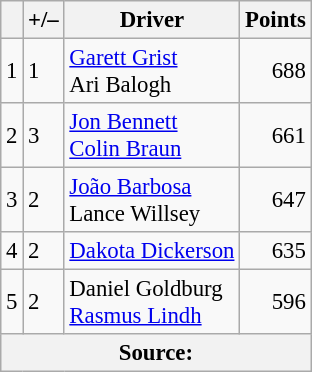<table class="wikitable" style="font-size: 95%;">
<tr>
<th scope="col"></th>
<th scope="col">+/–</th>
<th scope="col">Driver</th>
<th scope="col">Points</th>
</tr>
<tr>
<td align=center>1</td>
<td align="left"> 1</td>
<td> <a href='#'>Garett Grist</a><br> Ari Balogh</td>
<td align=right>688</td>
</tr>
<tr>
<td align=center>2</td>
<td align="left"> 3</td>
<td> <a href='#'>Jon Bennett</a><br> <a href='#'>Colin Braun</a></td>
<td align=right>661</td>
</tr>
<tr>
<td align=center>3</td>
<td align="left"> 2</td>
<td> <a href='#'>João Barbosa</a><br> Lance Willsey</td>
<td align=right>647</td>
</tr>
<tr>
<td align=center>4</td>
<td align="left"> 2</td>
<td> <a href='#'>Dakota Dickerson</a></td>
<td align=right>635</td>
</tr>
<tr>
<td align=center>5</td>
<td align="left"> 2</td>
<td> Daniel Goldburg<br> <a href='#'>Rasmus Lindh</a></td>
<td align=right>596</td>
</tr>
<tr>
<th colspan=5>Source:</th>
</tr>
</table>
